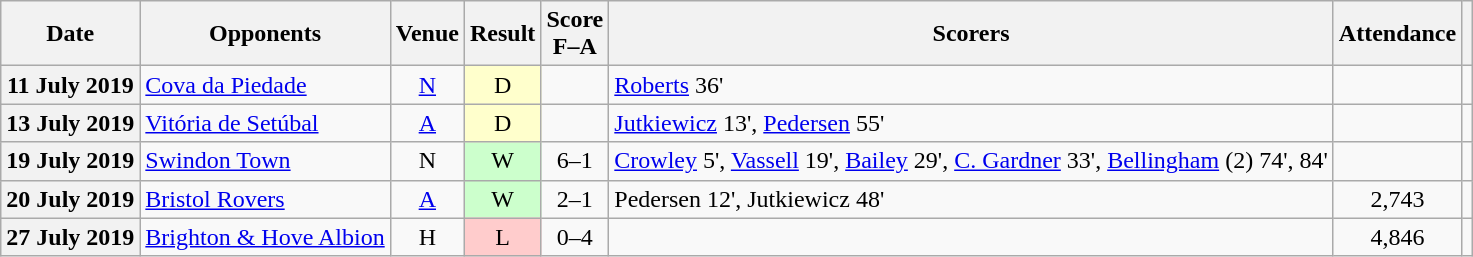<table class="wikitable plainrowheaders" style=text-align:center>
<tr>
<th scope=col>Date</th>
<th scope=col>Opponents</th>
<th scope=col>Venue</th>
<th scope=col>Result</th>
<th scope=col>Score<br>F–A</th>
<th scope=col>Scorers</th>
<th scope=col>Attendance</th>
<th scope=col></th>
</tr>
<tr>
<th scope=row>11 July 2019</th>
<td style=text-align:left><a href='#'>Cova da Piedade</a></td>
<td><a href='#'>N</a></td>
<td style=background:#ffc>D</td>
<td></td>
<td style=text-align:left><a href='#'>Roberts</a> 36'</td>
<td></td>
<td></td>
</tr>
<tr>
<th scope=row>13 July 2019</th>
<td style=text-align:left><a href='#'>Vitória de Setúbal</a></td>
<td><a href='#'>A</a></td>
<td style=background:#ffc>D</td>
<td></td>
<td style=text-align:left><a href='#'>Jutkiewicz</a> 13', <a href='#'>Pedersen</a> 55'</td>
<td></td>
<td></td>
</tr>
<tr>
<th scope=row>19 July 2019</th>
<td style=text-align:left><a href='#'>Swindon Town</a></td>
<td>N</td>
<td style=background:#cfc>W</td>
<td>6–1</td>
<td style=text-align:left><a href='#'>Crowley</a> 5', <a href='#'>Vassell</a> 19', <a href='#'>Bailey</a> 29', <a href='#'>C. Gardner</a> 33', <a href='#'>Bellingham</a> (2) 74', 84'</td>
<td></td>
<td></td>
</tr>
<tr>
<th scope=row>20 July 2019</th>
<td style=text-align:left><a href='#'>Bristol Rovers</a></td>
<td><a href='#'>A</a></td>
<td style=background:#cfc>W</td>
<td>2–1</td>
<td style=text-align:left>Pedersen 12', Jutkiewicz 48'</td>
<td>2,743</td>
<td></td>
</tr>
<tr>
<th scope=row>27 July 2019</th>
<td style=text-align:left><a href='#'>Brighton & Hove Albion</a></td>
<td>H</td>
<td style=background:#fcc>L</td>
<td>0–4</td>
<td></td>
<td>4,846</td>
<td></td>
</tr>
</table>
